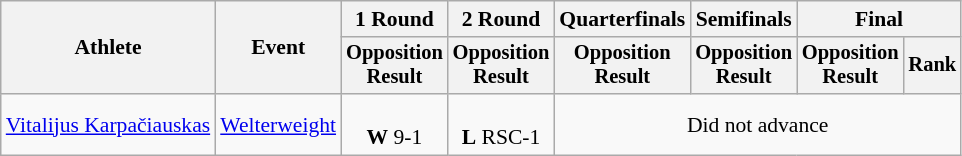<table class="wikitable" style="font-size:90%">
<tr>
<th rowspan="2">Athlete</th>
<th rowspan="2">Event</th>
<th>1 Round</th>
<th>2 Round</th>
<th>Quarterfinals</th>
<th>Semifinals</th>
<th colspan=2>Final</th>
</tr>
<tr style="font-size:95%">
<th>Opposition<br>Result</th>
<th>Opposition<br>Result</th>
<th>Opposition<br>Result</th>
<th>Opposition<br>Result</th>
<th>Opposition<br>Result</th>
<th>Rank</th>
</tr>
<tr align=center>
<td align=left><a href='#'>Vitalijus Karpačiauskas</a></td>
<td align=left><a href='#'>Welterweight</a></td>
<td> <br><strong>W</strong> 9-1</td>
<td> <br><strong>L</strong> RSC-1</td>
<td colspan=4 align=center>Did not advance</td>
</tr>
</table>
